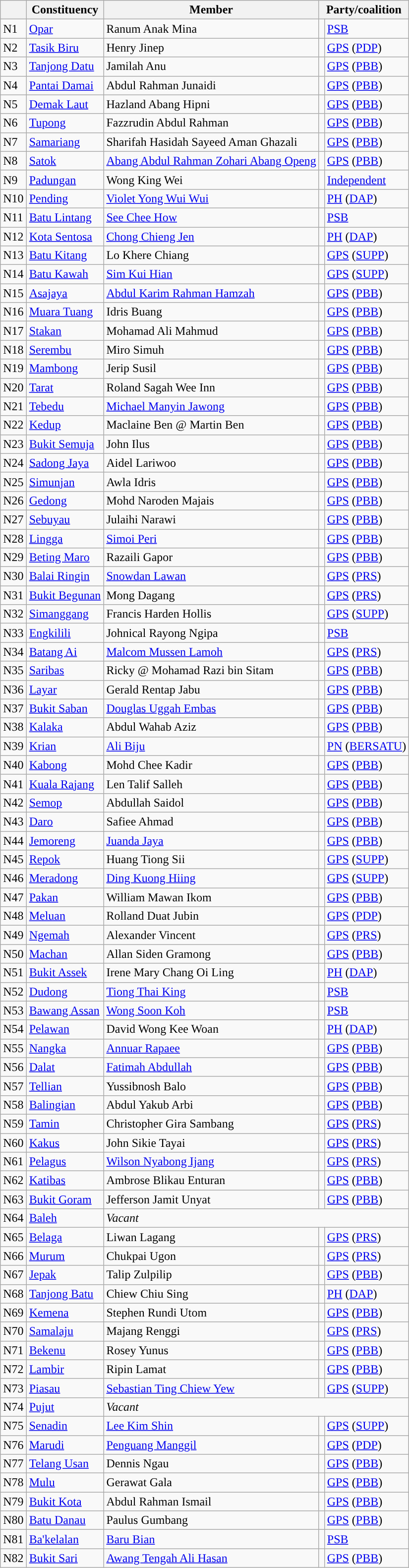<table class="wikitable sortable mw-collapsible">
<tr>
<th></th>
<th>Constituency</th>
<th>Member</th>
<th colspan="2" style="width:80px;">Party/coalition</th>
</tr>
<tr>
<td>N1</td>
<td><a href='#'>Opar</a></td>
<td>Ranum Anak Mina</td>
<td style="background:"></td>
<td><a href='#'>PSB</a></td>
</tr>
<tr>
<td>N2</td>
<td><a href='#'>Tasik Biru</a></td>
<td>Henry Jinep</td>
<td style="background:"></td>
<td><a href='#'>GPS</a> (<a href='#'>PDP</a>)</td>
</tr>
<tr>
<td>N3</td>
<td><a href='#'>Tanjong Datu</a></td>
<td>Jamilah Anu</td>
<td style="background:"></td>
<td><a href='#'>GPS</a> (<a href='#'>PBB</a>)</td>
</tr>
<tr>
<td>N4</td>
<td><a href='#'>Pantai Damai</a></td>
<td>Abdul Rahman Junaidi</td>
<td style="background:"></td>
<td><a href='#'>GPS</a> (<a href='#'>PBB</a>)</td>
</tr>
<tr>
<td>N5</td>
<td><a href='#'>Demak Laut</a></td>
<td>Hazland Abang Hipni</td>
<td style="background:"></td>
<td><a href='#'>GPS</a> (<a href='#'>PBB</a>)</td>
</tr>
<tr>
<td>N6</td>
<td><a href='#'>Tupong</a></td>
<td>Fazzrudin Abdul Rahman</td>
<td style="background:"></td>
<td><a href='#'>GPS</a> (<a href='#'>PBB</a>)</td>
</tr>
<tr>
<td>N7</td>
<td><a href='#'>Samariang</a></td>
<td>Sharifah Hasidah Sayeed Aman Ghazali</td>
<td style="background:"></td>
<td><a href='#'>GPS</a> (<a href='#'>PBB</a>)</td>
</tr>
<tr>
<td>N8</td>
<td><a href='#'>Satok</a></td>
<td><a href='#'>Abang Abdul Rahman Zohari Abang Openg</a></td>
<td style="background:"></td>
<td><a href='#'>GPS</a> (<a href='#'>PBB</a>)</td>
</tr>
<tr>
<td>N9</td>
<td><a href='#'>Padungan</a></td>
<td>Wong King Wei</td>
<td style="background:"></td>
<td><a href='#'>Independent</a></td>
</tr>
<tr>
<td>N10</td>
<td><a href='#'>Pending</a></td>
<td><a href='#'>Violet Yong Wui Wui</a></td>
<td style="background:"></td>
<td><a href='#'>PH</a> (<a href='#'>DAP</a>)</td>
</tr>
<tr>
<td>N11</td>
<td><a href='#'>Batu Lintang</a></td>
<td><a href='#'>See Chee How</a></td>
<td style="background:"></td>
<td><a href='#'>PSB</a></td>
</tr>
<tr>
<td>N12</td>
<td><a href='#'>Kota Sentosa</a></td>
<td><a href='#'>Chong Chieng Jen</a></td>
<td style="background:"></td>
<td><a href='#'>PH</a> (<a href='#'>DAP</a>)</td>
</tr>
<tr>
<td>N13</td>
<td><a href='#'>Batu Kitang</a></td>
<td>Lo Khere Chiang</td>
<td style="background:"></td>
<td><a href='#'>GPS</a> (<a href='#'>SUPP</a>)</td>
</tr>
<tr>
<td>N14</td>
<td><a href='#'>Batu Kawah</a></td>
<td><a href='#'>Sim Kui Hian</a></td>
<td style="background:"></td>
<td><a href='#'>GPS</a> (<a href='#'>SUPP</a>)</td>
</tr>
<tr>
<td>N15</td>
<td><a href='#'>Asajaya</a></td>
<td><a href='#'>Abdul Karim Rahman Hamzah</a></td>
<td style="background:"></td>
<td><a href='#'>GPS</a> (<a href='#'>PBB</a>)</td>
</tr>
<tr>
<td>N16</td>
<td><a href='#'>Muara Tuang</a></td>
<td>Idris Buang</td>
<td style="background:"></td>
<td><a href='#'>GPS</a> (<a href='#'>PBB</a>)</td>
</tr>
<tr>
<td>N17</td>
<td><a href='#'>Stakan</a></td>
<td>Mohamad Ali Mahmud</td>
<td style="background:"></td>
<td><a href='#'>GPS</a> (<a href='#'>PBB</a>)</td>
</tr>
<tr>
<td>N18</td>
<td><a href='#'>Serembu</a></td>
<td>Miro Simuh</td>
<td style="background:"></td>
<td><a href='#'>GPS</a> (<a href='#'>PBB</a>)</td>
</tr>
<tr>
<td>N19</td>
<td><a href='#'>Mambong</a></td>
<td>Jerip Susil</td>
<td style="background:"></td>
<td><a href='#'>GPS</a> (<a href='#'>PBB</a>)</td>
</tr>
<tr>
<td>N20</td>
<td><a href='#'>Tarat</a></td>
<td>Roland Sagah Wee Inn</td>
<td style="background:"></td>
<td><a href='#'>GPS</a> (<a href='#'>PBB</a>)</td>
</tr>
<tr>
<td>N21</td>
<td><a href='#'>Tebedu</a></td>
<td><a href='#'>Michael Manyin Jawong</a></td>
<td style="background:"></td>
<td><a href='#'>GPS</a> (<a href='#'>PBB</a>)</td>
</tr>
<tr>
<td>N22</td>
<td><a href='#'>Kedup</a></td>
<td>Maclaine Ben @ Martin Ben</td>
<td style="background:"></td>
<td><a href='#'>GPS</a> (<a href='#'>PBB</a>)</td>
</tr>
<tr>
<td>N23</td>
<td><a href='#'>Bukit Semuja</a></td>
<td>John Ilus</td>
<td style="background:"></td>
<td><a href='#'>GPS</a> (<a href='#'>PBB</a>)</td>
</tr>
<tr>
<td>N24</td>
<td><a href='#'>Sadong Jaya</a></td>
<td>Aidel Lariwoo</td>
<td style="background:"></td>
<td><a href='#'>GPS</a> (<a href='#'>PBB</a>)</td>
</tr>
<tr>
<td>N25</td>
<td><a href='#'>Simunjan</a></td>
<td>Awla Idris</td>
<td style="background:"></td>
<td><a href='#'>GPS</a> (<a href='#'>PBB</a>)</td>
</tr>
<tr>
<td>N26</td>
<td><a href='#'>Gedong</a></td>
<td>Mohd Naroden Majais</td>
<td style="background:"></td>
<td><a href='#'>GPS</a> (<a href='#'>PBB</a>)</td>
</tr>
<tr>
<td>N27</td>
<td><a href='#'>Sebuyau</a></td>
<td>Julaihi Narawi</td>
<td style="background:"></td>
<td><a href='#'>GPS</a> (<a href='#'>PBB</a>)</td>
</tr>
<tr>
<td>N28</td>
<td><a href='#'>Lingga</a></td>
<td><a href='#'>Simoi Peri</a></td>
<td style="background:"></td>
<td><a href='#'>GPS</a> (<a href='#'>PBB</a>)</td>
</tr>
<tr>
<td>N29</td>
<td><a href='#'>Beting Maro</a></td>
<td>Razaili Gapor</td>
<td style="background:"></td>
<td><a href='#'>GPS</a> (<a href='#'>PBB</a>)</td>
</tr>
<tr>
<td>N30</td>
<td><a href='#'>Balai Ringin</a></td>
<td><a href='#'>Snowdan Lawan</a></td>
<td style="background:"></td>
<td><a href='#'>GPS</a> (<a href='#'>PRS</a>)</td>
</tr>
<tr>
<td>N31</td>
<td><a href='#'>Bukit Begunan</a></td>
<td>Mong Dagang</td>
<td style="background:"></td>
<td><a href='#'>GPS</a> (<a href='#'>PRS</a>)</td>
</tr>
<tr>
<td>N32</td>
<td><a href='#'>Simanggang</a></td>
<td>Francis Harden Hollis</td>
<td style="background:"></td>
<td><a href='#'>GPS</a> (<a href='#'>SUPP</a>)</td>
</tr>
<tr>
<td>N33</td>
<td><a href='#'>Engkilili</a></td>
<td>Johnical Rayong Ngipa</td>
<td style="background:"></td>
<td><a href='#'>PSB</a></td>
</tr>
<tr>
<td>N34</td>
<td><a href='#'>Batang Ai</a></td>
<td><a href='#'>Malcom Mussen Lamoh</a></td>
<td style="background:"></td>
<td><a href='#'>GPS</a> (<a href='#'>PRS</a>)</td>
</tr>
<tr>
<td>N35</td>
<td><a href='#'>Saribas</a></td>
<td>Ricky @ Mohamad Razi bin Sitam</td>
<td style="background:"></td>
<td><a href='#'>GPS</a> (<a href='#'>PBB</a>)</td>
</tr>
<tr>
<td>N36</td>
<td><a href='#'>Layar</a></td>
<td>Gerald Rentap Jabu</td>
<td style="background:"></td>
<td><a href='#'>GPS</a> (<a href='#'>PBB</a>)</td>
</tr>
<tr>
<td>N37</td>
<td><a href='#'>Bukit Saban</a></td>
<td><a href='#'>Douglas Uggah Embas</a></td>
<td style="background:"></td>
<td><a href='#'>GPS</a> (<a href='#'>PBB</a>)</td>
</tr>
<tr>
<td>N38</td>
<td><a href='#'>Kalaka</a></td>
<td>Abdul Wahab Aziz</td>
<td style="background:"></td>
<td><a href='#'>GPS</a> (<a href='#'>PBB</a>)</td>
</tr>
<tr>
<td>N39</td>
<td><a href='#'>Krian</a></td>
<td><a href='#'>Ali Biju</a></td>
<td style="background:"></td>
<td><a href='#'>PN</a> (<a href='#'>BERSATU</a>)</td>
</tr>
<tr>
<td>N40</td>
<td><a href='#'>Kabong</a></td>
<td>Mohd Chee Kadir</td>
<td style="background:"></td>
<td><a href='#'>GPS</a> (<a href='#'>PBB</a>)</td>
</tr>
<tr>
<td>N41</td>
<td><a href='#'>Kuala Rajang</a></td>
<td>Len Talif Salleh</td>
<td style="background:"></td>
<td><a href='#'>GPS</a> (<a href='#'>PBB</a>)</td>
</tr>
<tr>
<td>N42</td>
<td><a href='#'>Semop</a></td>
<td>Abdullah Saidol</td>
<td style="background:"></td>
<td><a href='#'>GPS</a> (<a href='#'>PBB</a>)</td>
</tr>
<tr>
<td>N43</td>
<td><a href='#'>Daro</a></td>
<td>Safiee Ahmad</td>
<td style="background:"></td>
<td><a href='#'>GPS</a> (<a href='#'>PBB</a>)</td>
</tr>
<tr>
<td>N44</td>
<td><a href='#'>Jemoreng</a></td>
<td><a href='#'>Juanda Jaya</a></td>
<td style="background:"></td>
<td><a href='#'>GPS</a> (<a href='#'>PBB</a>)</td>
</tr>
<tr>
<td>N45</td>
<td><a href='#'>Repok</a></td>
<td>Huang Tiong Sii</td>
<td style="background:"></td>
<td><a href='#'>GPS</a> (<a href='#'>SUPP</a>)</td>
</tr>
<tr>
<td>N46</td>
<td><a href='#'>Meradong</a></td>
<td><a href='#'>Ding Kuong Hiing</a></td>
<td style="background:"></td>
<td><a href='#'>GPS</a> (<a href='#'>SUPP</a>)</td>
</tr>
<tr>
<td>N47</td>
<td><a href='#'>Pakan</a></td>
<td>William Mawan Ikom</td>
<td style="background:"></td>
<td><a href='#'>GPS</a> (<a href='#'>PBB</a>)</td>
</tr>
<tr>
<td>N48</td>
<td><a href='#'>Meluan</a></td>
<td>Rolland Duat Jubin</td>
<td style="background:"></td>
<td><a href='#'>GPS</a> (<a href='#'>PDP</a>)</td>
</tr>
<tr>
<td>N49</td>
<td><a href='#'>Ngemah</a></td>
<td>Alexander Vincent</td>
<td style="background:"></td>
<td><a href='#'>GPS</a> (<a href='#'>PRS</a>)</td>
</tr>
<tr>
<td>N50</td>
<td><a href='#'>Machan</a></td>
<td>Allan Siden Gramong</td>
<td style="background:"></td>
<td><a href='#'>GPS</a> (<a href='#'>PBB</a>)</td>
</tr>
<tr>
<td>N51</td>
<td><a href='#'>Bukit Assek</a></td>
<td>Irene Mary Chang Oi Ling</td>
<td style="background:"></td>
<td><a href='#'>PH</a> (<a href='#'>DAP</a>)</td>
</tr>
<tr>
<td>N52</td>
<td><a href='#'>Dudong</a></td>
<td><a href='#'>Tiong Thai King</a></td>
<td style="background:"></td>
<td><a href='#'>PSB</a></td>
</tr>
<tr>
<td>N53</td>
<td><a href='#'>Bawang Assan</a></td>
<td><a href='#'>Wong Soon Koh</a></td>
<td style="background:"></td>
<td><a href='#'>PSB</a></td>
</tr>
<tr>
<td>N54</td>
<td><a href='#'>Pelawan</a></td>
<td>David Wong Kee Woan</td>
<td style="background:"></td>
<td><a href='#'>PH</a> (<a href='#'>DAP</a>)</td>
</tr>
<tr>
<td>N55</td>
<td><a href='#'>Nangka</a></td>
<td><a href='#'>Annuar Rapaee</a></td>
<td style="background:"></td>
<td><a href='#'>GPS</a> (<a href='#'>PBB</a>)</td>
</tr>
<tr>
<td>N56</td>
<td><a href='#'>Dalat</a></td>
<td><a href='#'>Fatimah Abdullah</a></td>
<td style="background:"></td>
<td><a href='#'>GPS</a> (<a href='#'>PBB</a>)</td>
</tr>
<tr>
<td>N57</td>
<td><a href='#'>Tellian</a></td>
<td>Yussibnosh Balo</td>
<td style="background:"></td>
<td><a href='#'>GPS</a> (<a href='#'>PBB</a>)</td>
</tr>
<tr>
<td>N58</td>
<td><a href='#'>Balingian</a></td>
<td>Abdul Yakub Arbi</td>
<td style="background:"></td>
<td><a href='#'>GPS</a> (<a href='#'>PBB</a>)</td>
</tr>
<tr>
<td>N59</td>
<td><a href='#'>Tamin</a></td>
<td>Christopher Gira Sambang</td>
<td style="background:"></td>
<td><a href='#'>GPS</a> (<a href='#'>PRS</a>)</td>
</tr>
<tr>
<td>N60</td>
<td><a href='#'>Kakus</a></td>
<td>John Sikie Tayai</td>
<td style="background:"></td>
<td><a href='#'>GPS</a> (<a href='#'>PRS</a>)</td>
</tr>
<tr>
<td>N61</td>
<td><a href='#'>Pelagus</a></td>
<td><a href='#'>Wilson Nyabong Ijang</a></td>
<td style="background:"></td>
<td><a href='#'>GPS</a> (<a href='#'>PRS</a>)</td>
</tr>
<tr>
<td>N62</td>
<td><a href='#'>Katibas</a></td>
<td>Ambrose Blikau Enturan</td>
<td style="background:"></td>
<td><a href='#'>GPS</a> (<a href='#'>PBB</a>)</td>
</tr>
<tr>
<td>N63</td>
<td><a href='#'>Bukit Goram</a></td>
<td>Jefferson Jamit Unyat</td>
<td style="background:"></td>
<td><a href='#'>GPS</a> (<a href='#'>PBB</a>)</td>
</tr>
<tr>
<td>N64</td>
<td><a href='#'>Baleh</a></td>
<td colspan="3"><em>Vacant</em></td>
</tr>
<tr>
<td>N65</td>
<td><a href='#'>Belaga</a></td>
<td>Liwan Lagang</td>
<td style="background:"></td>
<td><a href='#'>GPS</a> (<a href='#'>PRS</a>)</td>
</tr>
<tr>
<td>N66</td>
<td><a href='#'>Murum</a></td>
<td>Chukpai Ugon</td>
<td style="background:"></td>
<td><a href='#'>GPS</a> (<a href='#'>PRS</a>)</td>
</tr>
<tr>
<td>N67</td>
<td><a href='#'>Jepak</a></td>
<td>Talip Zulpilip</td>
<td style="background:"></td>
<td><a href='#'>GPS</a> (<a href='#'>PBB</a>)</td>
</tr>
<tr>
<td>N68</td>
<td><a href='#'>Tanjong Batu</a></td>
<td>Chiew Chiu Sing</td>
<td style="background:"></td>
<td><a href='#'>PH</a> (<a href='#'>DAP</a>)</td>
</tr>
<tr>
<td>N69</td>
<td><a href='#'>Kemena</a></td>
<td>Stephen Rundi Utom</td>
<td style="background:"></td>
<td><a href='#'>GPS</a> (<a href='#'>PBB</a>)</td>
</tr>
<tr>
<td>N70</td>
<td><a href='#'>Samalaju</a></td>
<td>Majang Renggi</td>
<td style="background:"></td>
<td><a href='#'>GPS</a> (<a href='#'>PRS</a>)</td>
</tr>
<tr>
<td>N71</td>
<td><a href='#'>Bekenu</a></td>
<td>Rosey Yunus</td>
<td style="background:"></td>
<td><a href='#'>GPS</a> (<a href='#'>PBB</a>)</td>
</tr>
<tr>
<td>N72</td>
<td><a href='#'>Lambir</a></td>
<td>Ripin Lamat</td>
<td style="background:"></td>
<td><a href='#'>GPS</a> (<a href='#'>PBB</a>)</td>
</tr>
<tr>
<td>N73</td>
<td><a href='#'>Piasau</a></td>
<td><a href='#'>Sebastian Ting Chiew Yew</a></td>
<td style="background:"></td>
<td><a href='#'>GPS</a> (<a href='#'>SUPP</a>)</td>
</tr>
<tr>
<td>N74</td>
<td><a href='#'>Pujut</a></td>
<td colspan="3"><em>Vacant</em></td>
</tr>
<tr>
<td>N75</td>
<td><a href='#'>Senadin</a></td>
<td><a href='#'>Lee Kim Shin</a></td>
<td style="background:"></td>
<td><a href='#'>GPS</a> (<a href='#'>SUPP</a>)</td>
</tr>
<tr>
<td>N76</td>
<td><a href='#'>Marudi</a></td>
<td><a href='#'>Penguang Manggil</a></td>
<td style="background:"></td>
<td><a href='#'>GPS</a> (<a href='#'>PDP</a>)</td>
</tr>
<tr>
<td>N77</td>
<td><a href='#'>Telang Usan</a></td>
<td>Dennis Ngau</td>
<td style="background:"></td>
<td><a href='#'>GPS</a> (<a href='#'>PBB</a>)</td>
</tr>
<tr>
<td>N78</td>
<td><a href='#'>Mulu</a></td>
<td>Gerawat Gala</td>
<td style="background:"></td>
<td><a href='#'>GPS</a> (<a href='#'>PBB</a>)</td>
</tr>
<tr>
<td>N79</td>
<td><a href='#'>Bukit Kota</a></td>
<td>Abdul Rahman Ismail</td>
<td style="background:"></td>
<td><a href='#'>GPS</a> (<a href='#'>PBB</a>)</td>
</tr>
<tr>
<td>N80</td>
<td><a href='#'>Batu Danau</a></td>
<td>Paulus Gumbang</td>
<td style="background:"></td>
<td><a href='#'>GPS</a> (<a href='#'>PBB</a>)</td>
</tr>
<tr>
<td>N81</td>
<td><a href='#'>Ba'kelalan</a></td>
<td><a href='#'>Baru Bian</a></td>
<td style="background:"></td>
<td><a href='#'>PSB</a></td>
</tr>
<tr>
<td>N82</td>
<td><a href='#'>Bukit Sari</a></td>
<td><a href='#'>Awang Tengah Ali Hasan</a></td>
<td style="background:"></td>
<td><a href='#'>GPS</a> (<a href='#'>PBB</a>)</td>
</tr>
</table>
